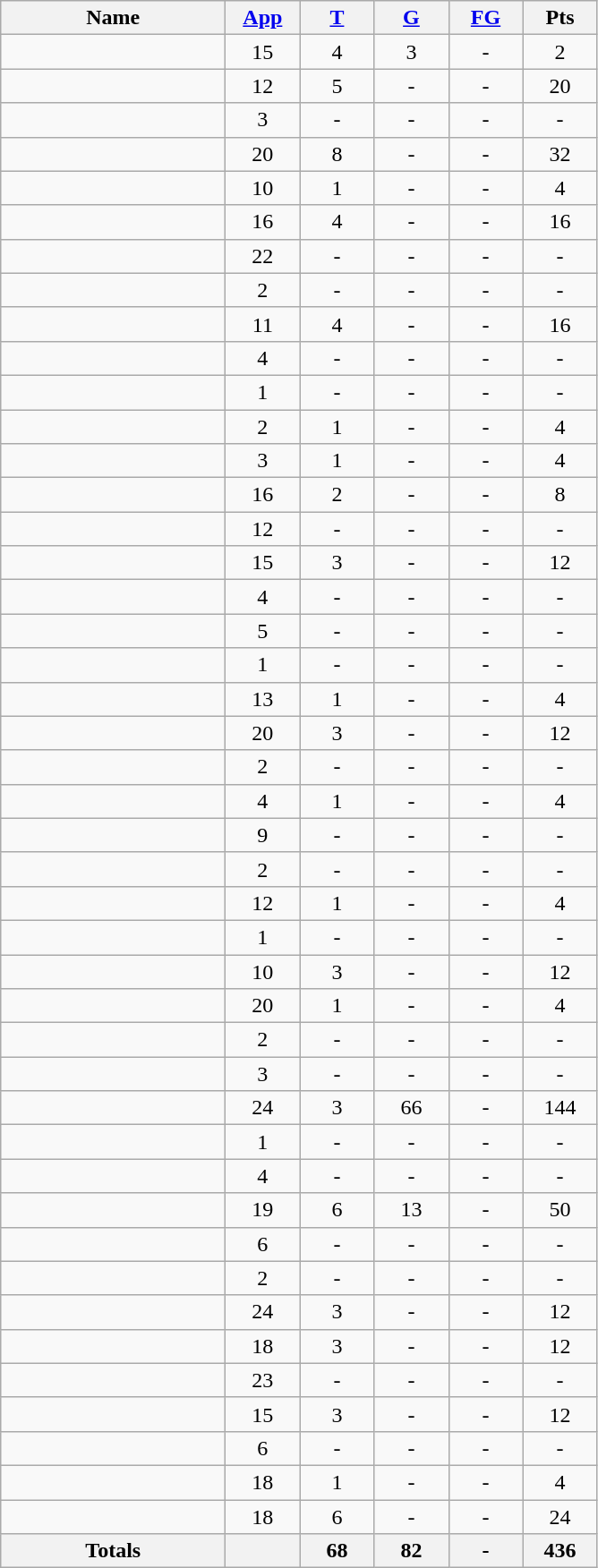<table class="wikitable sortable" style="text-align: center;">
<tr>
<th style="width:10em">Name</th>
<th style="width:3em"><a href='#'>App</a></th>
<th style="width:3em"><a href='#'>T</a></th>
<th style="width:3em"><a href='#'>G</a></th>
<th style="width:3em"><a href='#'>FG</a></th>
<th style="width:3em">Pts</th>
</tr>
<tr>
<td style="text-align:left;"></td>
<td>15</td>
<td>4</td>
<td>3</td>
<td>-</td>
<td>2</td>
</tr>
<tr>
<td style="text-align:left;"></td>
<td>12</td>
<td>5</td>
<td>-</td>
<td>-</td>
<td>20</td>
</tr>
<tr>
<td style="text-align:left;"></td>
<td>3</td>
<td>-</td>
<td>-</td>
<td>-</td>
<td>-</td>
</tr>
<tr>
<td style="text-align:left;"></td>
<td>20</td>
<td>8</td>
<td>-</td>
<td>-</td>
<td>32</td>
</tr>
<tr>
<td style="text-align:left;"></td>
<td>10</td>
<td>1</td>
<td>-</td>
<td>-</td>
<td>4</td>
</tr>
<tr>
<td style="text-align:left;"></td>
<td>16</td>
<td>4</td>
<td>-</td>
<td>-</td>
<td>16</td>
</tr>
<tr>
<td style="text-align:left;"></td>
<td>22</td>
<td>-</td>
<td>-</td>
<td>-</td>
<td>-</td>
</tr>
<tr>
<td style="text-align:left;"></td>
<td>2</td>
<td>-</td>
<td>-</td>
<td>-</td>
<td>-</td>
</tr>
<tr>
<td style="text-align:left;"></td>
<td>11</td>
<td>4</td>
<td>-</td>
<td>-</td>
<td>16</td>
</tr>
<tr>
<td style="text-align:left;"></td>
<td>4</td>
<td>-</td>
<td>-</td>
<td>-</td>
<td>-</td>
</tr>
<tr>
<td style="text-align:left;"></td>
<td>1</td>
<td>-</td>
<td>-</td>
<td>-</td>
<td>-</td>
</tr>
<tr>
<td style="text-align:left;"></td>
<td>2</td>
<td>1</td>
<td>-</td>
<td>-</td>
<td>4</td>
</tr>
<tr>
<td style="text-align:left;"></td>
<td>3</td>
<td>1</td>
<td>-</td>
<td>-</td>
<td>4</td>
</tr>
<tr>
<td style="text-align:left;"></td>
<td>16</td>
<td>2</td>
<td>-</td>
<td>-</td>
<td>8</td>
</tr>
<tr>
<td style="text-align:left;"></td>
<td>12</td>
<td>-</td>
<td>-</td>
<td>-</td>
<td>-</td>
</tr>
<tr>
<td style="text-align:left;"></td>
<td>15</td>
<td>3</td>
<td>-</td>
<td>-</td>
<td>12</td>
</tr>
<tr>
<td style="text-align:left;"></td>
<td>4</td>
<td>-</td>
<td>-</td>
<td>-</td>
<td>-</td>
</tr>
<tr>
<td style="text-align:left;"></td>
<td>5</td>
<td>-</td>
<td>-</td>
<td>-</td>
<td>-</td>
</tr>
<tr>
<td style="text-align:left;"></td>
<td>1</td>
<td>-</td>
<td>-</td>
<td>-</td>
<td>-</td>
</tr>
<tr>
<td style="text-align:left;"></td>
<td>13</td>
<td>1</td>
<td>-</td>
<td>-</td>
<td>4</td>
</tr>
<tr>
<td style="text-align:left;"></td>
<td>20</td>
<td>3</td>
<td>-</td>
<td>-</td>
<td>12</td>
</tr>
<tr>
<td style="text-align:left;"></td>
<td>2</td>
<td>-</td>
<td>-</td>
<td>-</td>
<td>-</td>
</tr>
<tr>
<td style="text-align:left;"></td>
<td>4</td>
<td>1</td>
<td>-</td>
<td>-</td>
<td>4</td>
</tr>
<tr>
<td style="text-align:left;"></td>
<td>9</td>
<td>-</td>
<td>-</td>
<td>-</td>
<td>-</td>
</tr>
<tr>
<td style="text-align:left;"></td>
<td>2</td>
<td>-</td>
<td>-</td>
<td>-</td>
<td>-</td>
</tr>
<tr>
<td style="text-align:left;"></td>
<td>12</td>
<td>1</td>
<td>-</td>
<td>-</td>
<td>4</td>
</tr>
<tr>
<td style="text-align:left;"></td>
<td>1</td>
<td>-</td>
<td>-</td>
<td>-</td>
<td>-</td>
</tr>
<tr>
<td style="text-align:left;"></td>
<td>10</td>
<td>3</td>
<td>-</td>
<td>-</td>
<td>12</td>
</tr>
<tr>
<td style="text-align:left;"></td>
<td>20</td>
<td>1</td>
<td>-</td>
<td>-</td>
<td>4</td>
</tr>
<tr>
<td style="text-align:left;"></td>
<td>2</td>
<td>-</td>
<td>-</td>
<td>-</td>
<td>-</td>
</tr>
<tr>
<td style="text-align:left;"></td>
<td>3</td>
<td>-</td>
<td>-</td>
<td>-</td>
<td>-</td>
</tr>
<tr>
<td style="text-align:left;"></td>
<td>24</td>
<td>3</td>
<td>66</td>
<td>-</td>
<td>144</td>
</tr>
<tr>
<td style="text-align:left;"></td>
<td>1</td>
<td>-</td>
<td>-</td>
<td>-</td>
<td>-</td>
</tr>
<tr>
<td style="text-align:left;"></td>
<td>4</td>
<td>-</td>
<td>-</td>
<td>-</td>
<td>-</td>
</tr>
<tr>
<td style="text-align:left;"></td>
<td>19</td>
<td>6</td>
<td>13</td>
<td>-</td>
<td>50</td>
</tr>
<tr>
<td style="text-align:left;"></td>
<td>6</td>
<td>-</td>
<td>-</td>
<td>-</td>
<td>-</td>
</tr>
<tr>
<td style="text-align:left;"></td>
<td>2</td>
<td>-</td>
<td>-</td>
<td>-</td>
<td>-</td>
</tr>
<tr>
<td style="text-align:left;"></td>
<td>24</td>
<td>3</td>
<td>-</td>
<td>-</td>
<td>12</td>
</tr>
<tr>
<td style="text-align:left;"></td>
<td>18</td>
<td>3</td>
<td>-</td>
<td>-</td>
<td>12</td>
</tr>
<tr>
<td style="text-align:left;"></td>
<td>23</td>
<td>-</td>
<td>-</td>
<td>-</td>
<td>-</td>
</tr>
<tr>
<td style="text-align:left;"></td>
<td>15</td>
<td>3</td>
<td>-</td>
<td>-</td>
<td>12</td>
</tr>
<tr>
<td style="text-align:left;"></td>
<td>6</td>
<td>-</td>
<td>-</td>
<td>-</td>
<td>-</td>
</tr>
<tr>
<td style="text-align:left;"></td>
<td>18</td>
<td>1</td>
<td>-</td>
<td>-</td>
<td>4</td>
</tr>
<tr>
<td style="text-align:left;"></td>
<td>18</td>
<td>6</td>
<td>-</td>
<td>-</td>
<td>24</td>
</tr>
<tr class="sortbottom">
<th>Totals</th>
<th></th>
<th>68</th>
<th>82</th>
<th>-</th>
<th>436</th>
</tr>
</table>
